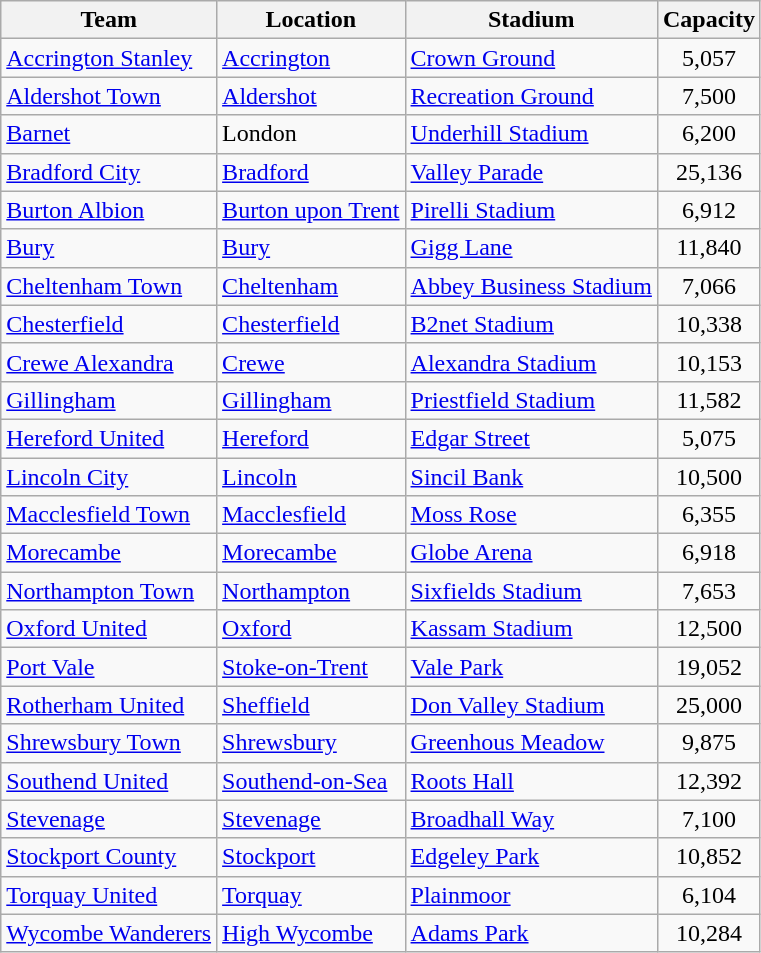<table class="wikitable sortable">
<tr>
<th>Team</th>
<th>Location</th>
<th>Stadium</th>
<th>Capacity</th>
</tr>
<tr>
<td><a href='#'>Accrington Stanley</a></td>
<td><a href='#'>Accrington</a></td>
<td><a href='#'>Crown Ground</a></td>
<td style="text-align:center;">5,057</td>
</tr>
<tr>
<td><a href='#'>Aldershot Town</a></td>
<td><a href='#'>Aldershot</a></td>
<td><a href='#'>Recreation Ground</a></td>
<td style="text-align:center;">7,500</td>
</tr>
<tr>
<td><a href='#'>Barnet</a></td>
<td>London</td>
<td><a href='#'>Underhill Stadium</a></td>
<td style="text-align:center;">6,200</td>
</tr>
<tr>
<td><a href='#'>Bradford City</a></td>
<td><a href='#'>Bradford</a></td>
<td><a href='#'>Valley Parade</a></td>
<td style="text-align:center;">25,136</td>
</tr>
<tr>
<td><a href='#'>Burton Albion</a></td>
<td><a href='#'>Burton upon Trent</a></td>
<td><a href='#'>Pirelli Stadium</a></td>
<td style="text-align:center;">6,912</td>
</tr>
<tr>
<td><a href='#'>Bury</a></td>
<td><a href='#'>Bury</a></td>
<td><a href='#'>Gigg Lane</a></td>
<td style="text-align:center;">11,840</td>
</tr>
<tr>
<td><a href='#'>Cheltenham Town</a></td>
<td><a href='#'>Cheltenham</a></td>
<td><a href='#'>Abbey Business Stadium</a></td>
<td style="text-align:center;">7,066</td>
</tr>
<tr>
<td><a href='#'>Chesterfield</a></td>
<td><a href='#'>Chesterfield</a></td>
<td><a href='#'>B2net Stadium</a></td>
<td style="text-align:center;">10,338</td>
</tr>
<tr>
<td><a href='#'>Crewe Alexandra</a></td>
<td><a href='#'>Crewe</a></td>
<td><a href='#'>Alexandra Stadium</a></td>
<td style="text-align:center;">10,153</td>
</tr>
<tr>
<td><a href='#'>Gillingham</a></td>
<td><a href='#'>Gillingham</a></td>
<td><a href='#'>Priestfield Stadium</a></td>
<td style="text-align:center;">11,582</td>
</tr>
<tr>
<td><a href='#'>Hereford United</a></td>
<td><a href='#'>Hereford</a></td>
<td><a href='#'>Edgar Street</a></td>
<td style="text-align:center;">5,075</td>
</tr>
<tr>
<td><a href='#'>Lincoln City</a></td>
<td><a href='#'>Lincoln</a></td>
<td><a href='#'>Sincil Bank</a></td>
<td style="text-align:center;">10,500</td>
</tr>
<tr>
<td><a href='#'>Macclesfield Town</a></td>
<td><a href='#'>Macclesfield</a></td>
<td><a href='#'>Moss Rose</a></td>
<td style="text-align:center;">6,355</td>
</tr>
<tr>
<td><a href='#'>Morecambe</a></td>
<td><a href='#'>Morecambe</a></td>
<td><a href='#'>Globe Arena</a></td>
<td style="text-align:center;">6,918</td>
</tr>
<tr>
<td><a href='#'>Northampton Town</a></td>
<td><a href='#'>Northampton</a></td>
<td><a href='#'>Sixfields Stadium</a></td>
<td style="text-align:center;">7,653</td>
</tr>
<tr>
<td><a href='#'>Oxford United</a></td>
<td><a href='#'>Oxford</a></td>
<td><a href='#'>Kassam Stadium</a></td>
<td style="text-align:center;">12,500</td>
</tr>
<tr>
<td><a href='#'>Port Vale</a></td>
<td><a href='#'>Stoke-on-Trent</a></td>
<td><a href='#'>Vale Park</a></td>
<td style="text-align:center;">19,052</td>
</tr>
<tr>
<td><a href='#'>Rotherham United</a></td>
<td><a href='#'>Sheffield</a></td>
<td><a href='#'>Don Valley Stadium</a></td>
<td style="text-align:center;">25,000</td>
</tr>
<tr>
<td><a href='#'>Shrewsbury Town</a></td>
<td><a href='#'>Shrewsbury</a></td>
<td><a href='#'>Greenhous Meadow</a></td>
<td style="text-align:center;">9,875</td>
</tr>
<tr>
<td><a href='#'>Southend United</a></td>
<td><a href='#'>Southend-on-Sea</a></td>
<td><a href='#'>Roots Hall</a></td>
<td style="text-align:center;">12,392</td>
</tr>
<tr>
<td><a href='#'>Stevenage</a></td>
<td><a href='#'>Stevenage</a></td>
<td><a href='#'>Broadhall Way</a></td>
<td style="text-align:center;">7,100</td>
</tr>
<tr>
<td><a href='#'>Stockport County</a></td>
<td><a href='#'>Stockport</a></td>
<td><a href='#'>Edgeley Park</a></td>
<td style="text-align:center;">10,852</td>
</tr>
<tr>
<td><a href='#'>Torquay United</a></td>
<td><a href='#'>Torquay</a></td>
<td><a href='#'>Plainmoor</a></td>
<td style="text-align:center;">6,104</td>
</tr>
<tr>
<td><a href='#'>Wycombe Wanderers</a></td>
<td><a href='#'>High Wycombe</a></td>
<td><a href='#'>Adams Park</a></td>
<td style="text-align:center;">10,284</td>
</tr>
</table>
